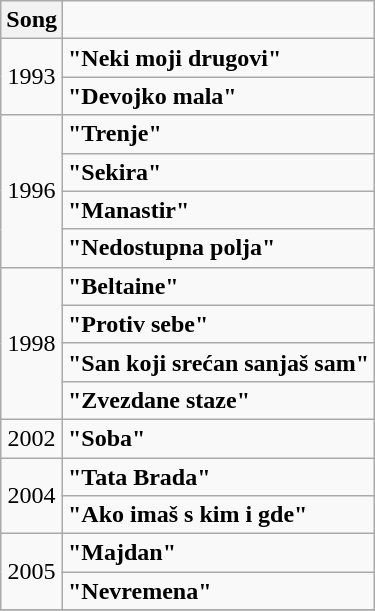<table class ="wikitable">
<tr>
<th>Song</th>
</tr>
<tr>
<td align="center" rowspan="2">1993</td>
<td><strong>"Neki moji drugovi"</strong></td>
</tr>
<tr>
<td><strong>"Devojko mala"</strong></td>
</tr>
<tr>
<td align="center" rowspan="4">1996</td>
<td><strong>"Trenje"</strong></td>
</tr>
<tr>
<td><strong>"Sekira"</strong></td>
</tr>
<tr>
<td><strong>"Manastir"</strong></td>
</tr>
<tr>
<td><strong>"Nedostupna polja"</strong></td>
</tr>
<tr>
<td align="center" rowspan="4">1998</td>
<td><strong>"Beltaine"</strong></td>
</tr>
<tr>
<td><strong>"Protiv sebe"</strong></td>
</tr>
<tr>
<td><strong>"San koji srećan sanjaš sam"</strong></td>
</tr>
<tr>
<td><strong>"Zvezdane staze"</strong></td>
</tr>
<tr>
<td align="center" rowspan="1">2002</td>
<td><strong>"Soba"</strong></td>
</tr>
<tr>
<td align="center" rowspan="2">2004</td>
<td><strong>"Tata Brada"</strong></td>
</tr>
<tr>
<td><strong>"Ako imaš s kim i gde"</strong></td>
</tr>
<tr>
<td align="center" rowspan="2">2005</td>
<td><strong>"Majdan"</strong></td>
</tr>
<tr>
<td><strong>"Nevremena"</strong></td>
</tr>
<tr>
</tr>
</table>
